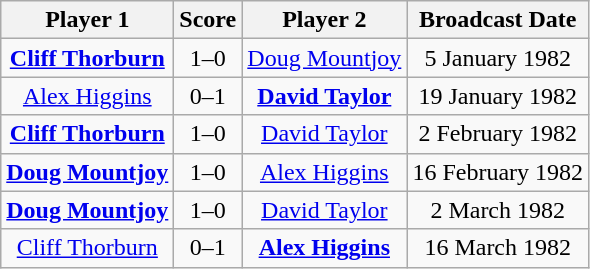<table class="wikitable" style="text-align: center">
<tr>
<th>Player 1</th>
<th>Score</th>
<th>Player 2</th>
<th>Broadcast Date</th>
</tr>
<tr>
<td> <strong><a href='#'>Cliff Thorburn</a></strong></td>
<td>1–0</td>
<td> <a href='#'>Doug Mountjoy</a></td>
<td>5 January 1982</td>
</tr>
<tr>
<td> <a href='#'>Alex Higgins</a></td>
<td>0–1</td>
<td> <strong><a href='#'>David Taylor</a></strong></td>
<td>19 January 1982</td>
</tr>
<tr>
<td> <strong><a href='#'>Cliff Thorburn</a></strong></td>
<td>1–0</td>
<td> <a href='#'>David Taylor</a></td>
<td>2 February 1982</td>
</tr>
<tr>
<td> <strong><a href='#'>Doug Mountjoy</a></strong></td>
<td>1–0</td>
<td> <a href='#'>Alex Higgins</a></td>
<td>16 February 1982</td>
</tr>
<tr>
<td> <strong><a href='#'>Doug Mountjoy</a></strong></td>
<td>1–0</td>
<td> <a href='#'>David Taylor</a></td>
<td>2 March 1982</td>
</tr>
<tr>
<td> <a href='#'>Cliff Thorburn</a></td>
<td>0–1</td>
<td> <strong><a href='#'>Alex Higgins</a></strong></td>
<td>16 March 1982</td>
</tr>
</table>
